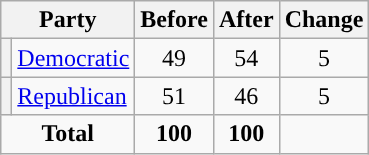<table class="wikitable" style="text-align:center;">
<tr>
<th colspan="2">Party</th>
<th>Before</th>
<th>After</th>
<th>Change</th>
</tr>
<tr>
<th style="background-color:"></th>
<td style="text-align:left;"><a href='#'>Democratic</a></td>
<td>49</td>
<td>54</td>
<td> 5</td>
</tr>
<tr>
<th style="background-color:"></th>
<td style="text-align:left;"><a href='#'>Republican</a></td>
<td>51</td>
<td>46</td>
<td> 5</td>
</tr>
<tr>
<td colspan="2"><strong>Total</strong></td>
<td><strong>100</strong></td>
<td><strong>100</strong></td>
<td></td>
</tr>
</table>
